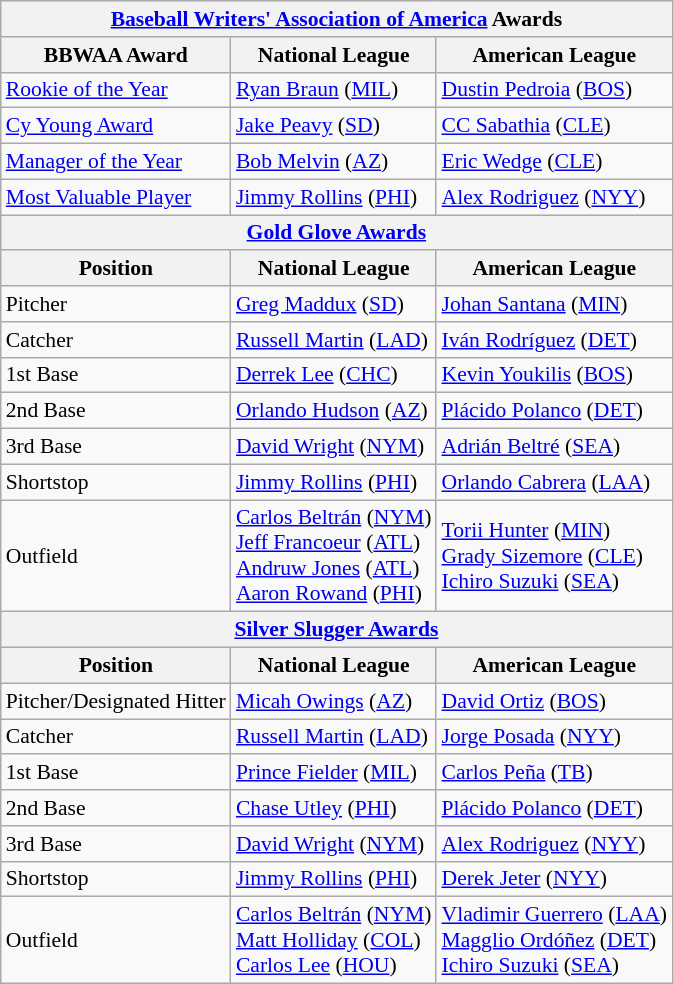<table class="wikitable" style="font-size:90%;">
<tr>
<th colspan=9><a href='#'>Baseball Writers' Association of America</a> Awards</th>
</tr>
<tr>
<th>BBWAA Award</th>
<th>National League</th>
<th>American League</th>
</tr>
<tr>
<td><a href='#'>Rookie of the Year</a></td>
<td><a href='#'>Ryan Braun</a> (<a href='#'>MIL</a>)</td>
<td><a href='#'>Dustin Pedroia</a> (<a href='#'>BOS</a>)</td>
</tr>
<tr>
<td><a href='#'>Cy Young Award</a></td>
<td><a href='#'>Jake Peavy</a> (<a href='#'>SD</a>)</td>
<td><a href='#'>CC Sabathia</a> (<a href='#'>CLE</a>)</td>
</tr>
<tr>
<td><a href='#'>Manager of the Year</a></td>
<td><a href='#'>Bob Melvin</a> (<a href='#'>AZ</a>)</td>
<td><a href='#'>Eric Wedge</a> (<a href='#'>CLE</a>)</td>
</tr>
<tr>
<td><a href='#'>Most Valuable Player</a></td>
<td><a href='#'>Jimmy Rollins</a> (<a href='#'>PHI</a>)</td>
<td><a href='#'>Alex Rodriguez</a> (<a href='#'>NYY</a>)</td>
</tr>
<tr>
<th colspan=9><a href='#'>Gold Glove Awards</a></th>
</tr>
<tr>
<th>Position</th>
<th>National League</th>
<th>American League</th>
</tr>
<tr>
<td>Pitcher</td>
<td><a href='#'>Greg Maddux</a> (<a href='#'>SD</a>)</td>
<td><a href='#'>Johan Santana</a> (<a href='#'>MIN</a>)</td>
</tr>
<tr>
<td>Catcher</td>
<td><a href='#'>Russell Martin</a> (<a href='#'>LAD</a>)</td>
<td><a href='#'>Iván Rodríguez</a> (<a href='#'>DET</a>)</td>
</tr>
<tr>
<td>1st Base</td>
<td><a href='#'>Derrek Lee</a> (<a href='#'>CHC</a>)</td>
<td><a href='#'>Kevin Youkilis</a> (<a href='#'>BOS</a>)</td>
</tr>
<tr>
<td>2nd Base</td>
<td><a href='#'>Orlando Hudson</a> (<a href='#'>AZ</a>)</td>
<td><a href='#'>Plácido Polanco</a> (<a href='#'>DET</a>)</td>
</tr>
<tr>
<td>3rd Base</td>
<td><a href='#'>David Wright</a> (<a href='#'>NYM</a>)</td>
<td><a href='#'>Adrián Beltré</a> (<a href='#'>SEA</a>)</td>
</tr>
<tr>
<td>Shortstop</td>
<td><a href='#'>Jimmy Rollins</a> (<a href='#'>PHI</a>)</td>
<td><a href='#'>Orlando Cabrera</a> (<a href='#'>LAA</a>)</td>
</tr>
<tr>
<td>Outfield</td>
<td><a href='#'>Carlos Beltrán</a> (<a href='#'>NYM</a>)<br><a href='#'>Jeff Francoeur</a> (<a href='#'>ATL</a>)<br><a href='#'>Andruw Jones</a> (<a href='#'>ATL</a>)<br><a href='#'>Aaron Rowand</a> (<a href='#'>PHI</a>)</td>
<td><a href='#'>Torii Hunter</a> (<a href='#'>MIN</a>)<br><a href='#'>Grady Sizemore</a> (<a href='#'>CLE</a>)<br><a href='#'>Ichiro Suzuki</a> (<a href='#'>SEA</a>)</td>
</tr>
<tr>
<th colspan=9><a href='#'>Silver Slugger Awards</a></th>
</tr>
<tr>
<th>Position</th>
<th>National League</th>
<th>American League</th>
</tr>
<tr>
<td>Pitcher/Designated Hitter</td>
<td><a href='#'>Micah Owings</a> (<a href='#'>AZ</a>)</td>
<td><a href='#'>David Ortiz</a> (<a href='#'>BOS</a>)</td>
</tr>
<tr>
<td>Catcher</td>
<td><a href='#'>Russell Martin</a> (<a href='#'>LAD</a>)</td>
<td><a href='#'>Jorge Posada</a> (<a href='#'>NYY</a>)</td>
</tr>
<tr>
<td>1st Base</td>
<td><a href='#'>Prince Fielder</a> (<a href='#'>MIL</a>)</td>
<td><a href='#'>Carlos Peña</a> (<a href='#'>TB</a>)</td>
</tr>
<tr>
<td>2nd Base</td>
<td><a href='#'>Chase Utley</a> (<a href='#'>PHI</a>)</td>
<td><a href='#'>Plácido Polanco</a> (<a href='#'>DET</a>)</td>
</tr>
<tr>
<td>3rd Base</td>
<td><a href='#'>David Wright</a> (<a href='#'>NYM</a>)</td>
<td><a href='#'>Alex Rodriguez</a> (<a href='#'>NYY</a>)</td>
</tr>
<tr>
<td>Shortstop</td>
<td><a href='#'>Jimmy Rollins</a> (<a href='#'>PHI</a>)</td>
<td><a href='#'>Derek Jeter</a> (<a href='#'>NYY</a>)</td>
</tr>
<tr>
<td>Outfield</td>
<td><a href='#'>Carlos Beltrán</a> (<a href='#'>NYM</a>)<br><a href='#'>Matt Holliday</a> (<a href='#'>COL</a>)<br><a href='#'>Carlos Lee</a> (<a href='#'>HOU</a>)</td>
<td><a href='#'>Vladimir Guerrero</a> (<a href='#'>LAA</a>)<br><a href='#'>Magglio Ordóñez</a> (<a href='#'>DET</a>)<br><a href='#'>Ichiro Suzuki</a> (<a href='#'>SEA</a>)</td>
</tr>
</table>
